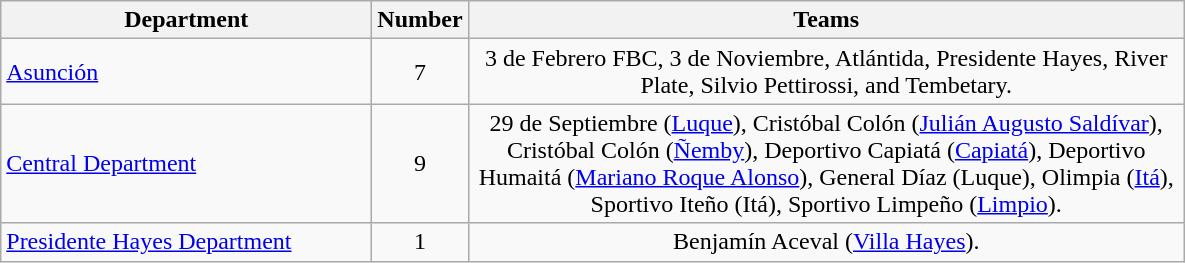<table class="wikitable">
<tr>
<th width=240>Department</th>
<th width=20>Number</th>
<th width=470>Teams</th>
</tr>
<tr>
<td> <a href='#'>Asunción</a></td>
<td align=center>7</td>
<td align=center>3 de Febrero FBC, 3 de Noviembre, Atlántida, Presidente Hayes, River Plate, Silvio Pettirossi, and Tembetary.</td>
</tr>
<tr>
<td> <a href='#'>Central Department</a></td>
<td align=center>9</td>
<td align=center>29 de Septiembre (<a href='#'>Luque</a>), Cristóbal Colón (<a href='#'>Julián Augusto Saldívar</a>), Cristóbal Colón (<a href='#'>Ñemby</a>), Deportivo Capiatá (<a href='#'>Capiatá</a>), Deportivo Humaitá (<a href='#'>Mariano Roque Alonso</a>), General Díaz (Luque), Olimpia (<a href='#'>Itá</a>), Sportivo Iteño (Itá), Sportivo Limpeño (<a href='#'>Limpio</a>).</td>
</tr>
<tr>
<td> <a href='#'>Presidente Hayes Department</a></td>
<td align=center>1</td>
<td align=center>Benjamín Aceval (<a href='#'>Villa Hayes</a>).</td>
</tr>
</table>
